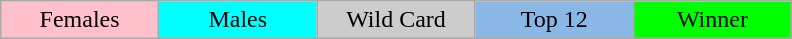<table class="wikitable" style="margin:1em auto; text-align:center;">
<tr>
<td style="background:pink; width:14%;">Females</td>
<td style="background:cyan; width:14%;">Males</td>
<td style="background:#ccc; width:14%;">Wild Card</td>
<td style="background:#8ab8e6; width:14%;">Top 12</td>
<td style="background:lime; width:14%;">Winner</td>
</tr>
</table>
